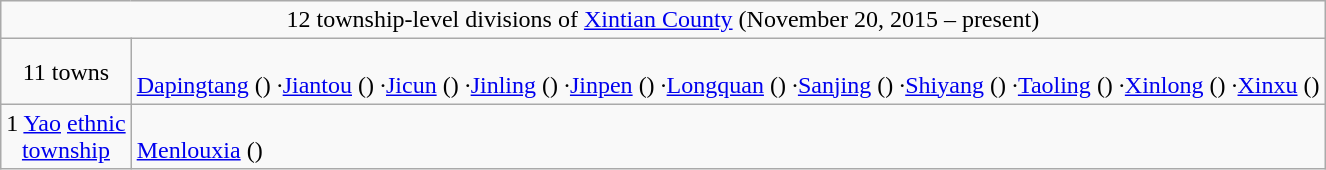<table class="wikitable">
<tr>
<td style="text-align:center;" colspan="2">12 township-level divisions of <a href='#'>Xintian County</a> (November 20, 2015 – present)</td>
</tr>
<tr align=left>
<td align=center>11 towns</td>
<td><br><a href='#'>Dapingtang</a> ()
·<a href='#'>Jiantou</a> ()
·<a href='#'>Jicun</a> ()
·<a href='#'>Jinling</a> ()
·<a href='#'>Jinpen</a> ()
·<a href='#'>Longquan</a> ()
·<a href='#'>Sanjing</a> ()
·<a href='#'>Shiyang</a> ()
·<a href='#'>Taoling</a> ()
·<a href='#'>Xinlong</a> ()
·<a href='#'>Xinxu</a> ()</td>
</tr>
<tr align=left>
<td align=center>1 <a href='#'>Yao</a> <a href='#'>ethnic <br>township</a></td>
<td><br><a href='#'>Menlouxia</a> ()</td>
</tr>
</table>
